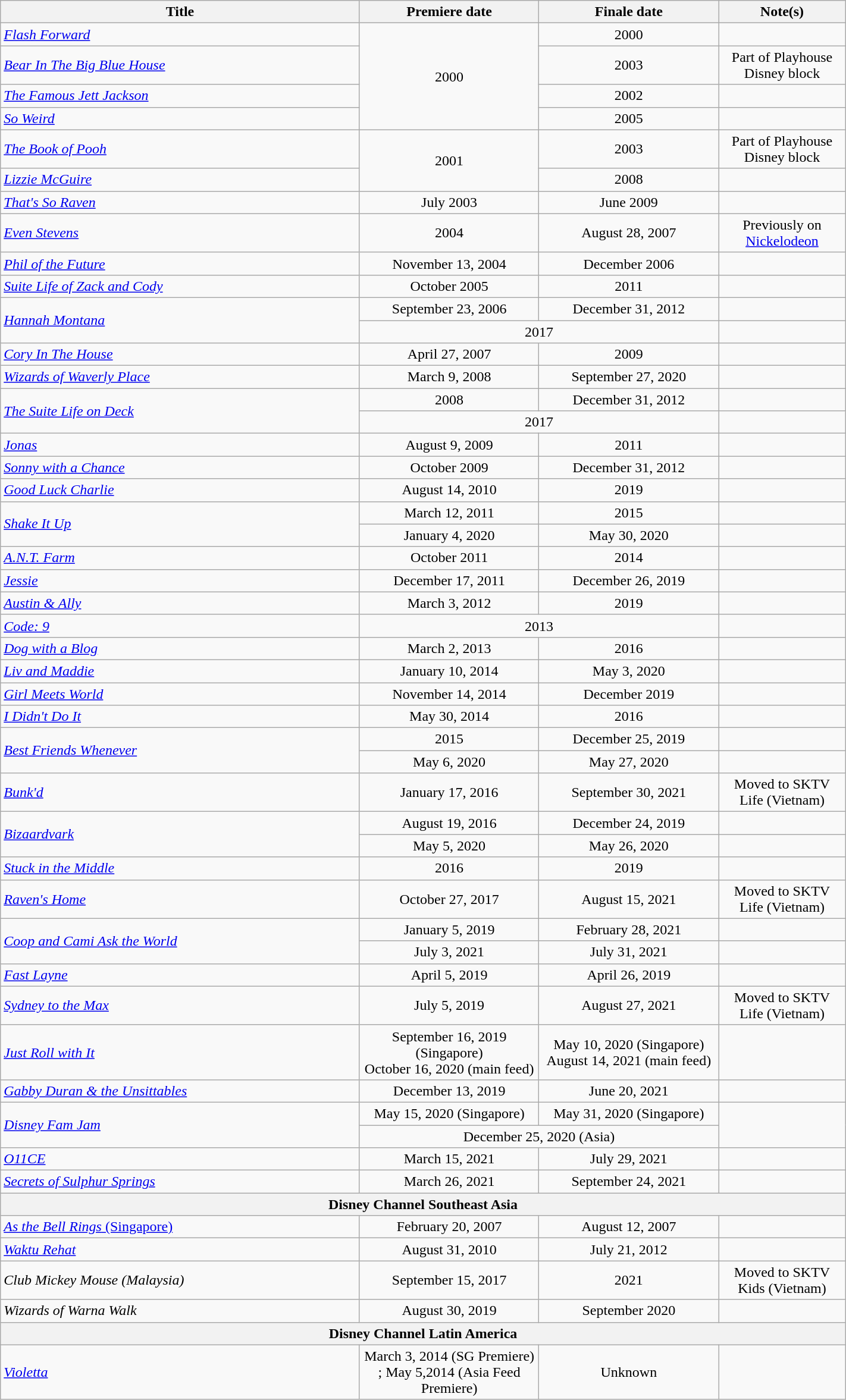<table class="wikitable plainrowheaders sortable" style="width:75%;text-align:center;">
<tr>
<th scope="col" style="width:20%;">Title</th>
<th scope="col" style="width:10%;">Premiere date</th>
<th scope="col" style="width:10%;">Finale date</th>
<th class="unsortable" style="width:5%;">Note(s)</th>
</tr>
<tr>
<td style="text-align:left;" scope"row"><em><a href='#'>Flash Forward</a></em></td>
<td rowspan="4">2000</td>
<td>2000</td>
<td></td>
</tr>
<tr>
<td style="text-align:left;" scope"row"><em><a href='#'>Bear In The Big Blue House</a></em></td>
<td>2003</td>
<td>Part of Playhouse Disney block</td>
</tr>
<tr>
<td style="text-align:left;" scope"row"><em><a href='#'>The Famous Jett Jackson</a></em></td>
<td>2002</td>
</tr>
<tr>
<td style="text-align:left;" scope"row"><em><a href='#'>So Weird</a></em></td>
<td>2005</td>
<td></td>
</tr>
<tr>
<td style="text-align:left;" scope"row"><em><a href='#'>The Book of Pooh</a></em></td>
<td rowspan="2">2001</td>
<td>2003</td>
<td>Part of Playhouse Disney block</td>
</tr>
<tr>
<td style="text-align:left;" scope"row"><em><a href='#'>Lizzie McGuire</a></em></td>
<td>2008</td>
<td></td>
</tr>
<tr>
<td style="text-align:left;" scope"row"><em><a href='#'>That's So Raven</a></em></td>
<td>July 2003</td>
<td>June 2009</td>
<td></td>
</tr>
<tr>
<td style="text-align:left;" scope"row"><em><a href='#'>Even Stevens</a></em></td>
<td>2004</td>
<td>August 28, 2007</td>
<td>Previously on <a href='#'>Nickelodeon</a></td>
</tr>
<tr>
<td style="text-align:left;" scope"row"><em><a href='#'>Phil of the Future</a></em></td>
<td>November 13, 2004</td>
<td>December 2006</td>
<td></td>
</tr>
<tr>
<td style="text-align:left;" scope"row"><em><a href='#'>Suite Life of Zack and Cody</a></em></td>
<td>October 2005</td>
<td>2011</td>
<td></td>
</tr>
<tr>
<td style="text-align:left;" scope"row" rowspan="2"><em><a href='#'>Hannah Montana</a></em></td>
<td>September 23, 2006</td>
<td>December 31, 2012</td>
<td></td>
</tr>
<tr>
<td colspan="2">2017</td>
<td></td>
</tr>
<tr>
<td style="text-align:left;" scope"row"><em><a href='#'>Cory In The House</a></em></td>
<td>April 27, 2007</td>
<td>2009</td>
<td></td>
</tr>
<tr>
<td style="text-align:left;" scope"row"><em><a href='#'>Wizards of Waverly Place</a></em> </td>
<td>March 9, 2008</td>
<td>September 27, 2020</td>
<td></td>
</tr>
<tr>
<td style="text-align:left;" scope"row" rowspan="2"><em><a href='#'>The Suite Life on Deck</a></em></td>
<td>2008</td>
<td>December 31, 2012</td>
<td></td>
</tr>
<tr>
<td colspan="2">2017</td>
<td></td>
</tr>
<tr>
<td style="text-align:left;" scope"row"><em><a href='#'>Jonas</a></em></td>
<td>August 9, 2009</td>
<td>2011</td>
<td></td>
</tr>
<tr>
<td style="text-align:left;" scope"row"><em><a href='#'>Sonny with a Chance</a></em></td>
<td>October 2009</td>
<td>December 31, 2012</td>
<td></td>
</tr>
<tr>
<td style="text-align:left;" scope"row"><em><a href='#'>Good Luck Charlie</a></em></td>
<td>August 14, 2010</td>
<td>2019</td>
<td></td>
</tr>
<tr>
<td style="text-align:left;" scope"row" rowspan="2"><em><a href='#'>Shake It Up</a></em></td>
<td>March 12, 2011</td>
<td>2015</td>
<td></td>
</tr>
<tr>
<td>January 4, 2020</td>
<td>May 30, 2020</td>
<td></td>
</tr>
<tr>
<td style="text-align:left;" scope"row"><em><a href='#'>A.N.T. Farm</a></em></td>
<td>October 2011</td>
<td>2014</td>
<td></td>
</tr>
<tr>
<td style="text-align:left;" scope"row"><em><a href='#'>Jessie</a></em></td>
<td>December 17, 2011</td>
<td>December 26, 2019</td>
<td></td>
</tr>
<tr>
<td style="text-align:left;" scope"row"><em><a href='#'>Austin & Ally</a></em></td>
<td>March 3, 2012</td>
<td>2019</td>
<td></td>
</tr>
<tr>
<td style="text-align:left;" scope"row"><em><a href='#'>Code: 9</a></em></td>
<td colspan="2">2013</td>
<td></td>
</tr>
<tr>
<td style="text-align:left;" scope"row"><em><a href='#'>Dog with a Blog</a></em></td>
<td>March 2, 2013</td>
<td>2016</td>
<td></td>
</tr>
<tr>
<td style="text-align:left;" scope"row"><em><a href='#'>Liv and Maddie</a></em></td>
<td>January 10, 2014</td>
<td>May 3, 2020</td>
<td></td>
</tr>
<tr>
<td style="text-align:left;" scope"row"><em><a href='#'>Girl Meets World</a></em></td>
<td>November 14, 2014</td>
<td>December 2019</td>
<td></td>
</tr>
<tr>
<td style="text-align:left;" scope"row"><em><a href='#'>I Didn't Do It</a></em></td>
<td>May 30, 2014</td>
<td>2016</td>
<td></td>
</tr>
<tr>
<td style="text-align:left;" scope"row" rowspan="2"><em><a href='#'>Best Friends Whenever</a></em></td>
<td>2015</td>
<td>December 25, 2019</td>
<td></td>
</tr>
<tr>
<td>May 6, 2020</td>
<td>May 27, 2020</td>
<td></td>
</tr>
<tr>
<td style="text-align:left;" scope"row"><em><a href='#'>Bunk'd</a></em></td>
<td>January 17, 2016</td>
<td>September 30, 2021</td>
<td>Moved to SKTV Life (Vietnam)</td>
</tr>
<tr>
<td style="text-align:left;" scope"row" rowspan="2"><em><a href='#'>Bizaardvark</a></em></td>
<td>August 19, 2016</td>
<td>December 24, 2019</td>
<td></td>
</tr>
<tr>
<td>May 5, 2020</td>
<td>May 26, 2020</td>
<td></td>
</tr>
<tr>
<td style="text-align:left;" scope"row"><em><a href='#'>Stuck in the Middle</a></em></td>
<td>2016</td>
<td>2019</td>
<td></td>
</tr>
<tr>
<td style="text-align:left;" scope"row"><em><a href='#'>Raven's Home</a></em></td>
<td>October 27, 2017</td>
<td>August 15, 2021</td>
<td>Moved to SKTV Life (Vietnam)</td>
</tr>
<tr>
<td style="text-align:left;" scope"row" rowspan="2"><em><a href='#'>Coop and Cami Ask the World</a></em></td>
<td>January 5, 2019</td>
<td>February 28, 2021</td>
<td></td>
</tr>
<tr>
<td>July 3, 2021</td>
<td>July 31, 2021</td>
<td></td>
</tr>
<tr>
<td style="text-align:left;" scope"row"><em><a href='#'>Fast Layne</a></em></td>
<td>April 5, 2019</td>
<td>April 26, 2019</td>
<td></td>
</tr>
<tr>
<td style="text-align:left;" scope"row"><em><a href='#'>Sydney to the Max</a></em></td>
<td>July 5, 2019</td>
<td>August 27, 2021</td>
<td>Moved to SKTV Life (Vietnam)</td>
</tr>
<tr>
<td style="text-align:left;" scope"row"><em><a href='#'>Just Roll with It</a></em></td>
<td>September 16, 2019 (Singapore)<br>October 16, 2020 (main feed)</td>
<td>May 10, 2020 (Singapore)<br>August 14, 2021 (main feed)</td>
<td></td>
</tr>
<tr>
<td style="text-align:left;" scope"row"><em><a href='#'>Gabby Duran & the Unsittables</a></em></td>
<td>December 13, 2019</td>
<td>June 20, 2021</td>
<td></td>
</tr>
<tr>
<td style="text-align:left;" scope"row" rowspan="2"><em><a href='#'>Disney Fam Jam</a></em></td>
<td>May 15, 2020 (Singapore)</td>
<td>May 31, 2020 (Singapore)</td>
<td rowspan="2"></td>
</tr>
<tr>
<td colspan="2">December 25, 2020 (Asia)</td>
</tr>
<tr>
<td style="text-align:left;" scope"row"><em><a href='#'>O11CE</a></em></td>
<td>March 15, 2021</td>
<td>July 29, 2021</td>
<td></td>
</tr>
<tr>
<td style="text-align:left;" scope"row"><em><a href='#'>Secrets of Sulphur Springs</a></em></td>
<td>March 26, 2021</td>
<td>September 24, 2021</td>
<td></td>
</tr>
<tr>
<th colspan="4">Disney Channel Southeast Asia</th>
</tr>
<tr>
<td style="text-align:left;" scope"row"><a href='#'><em>As the Bell Rings</em> (Singapore)</a></td>
<td>February 20, 2007</td>
<td>August 12, 2007</td>
<td></td>
</tr>
<tr>
<td style="text-align:left;" scope"row"><em><a href='#'>Waktu Rehat</a></em></td>
<td>August 31, 2010</td>
<td>July 21, 2012</td>
<td></td>
</tr>
<tr>
<td style="text-align:left;" scope"row"><em>Club Mickey Mouse (Malaysia)</em></td>
<td>September 15, 2017</td>
<td>2021</td>
<td>Moved to SKTV Kids (Vietnam)</td>
</tr>
<tr>
<td style="text-align:left;" scope"row"><em>Wizards of Warna Walk</em></td>
<td>August 30, 2019</td>
<td>September 2020</td>
<td></td>
</tr>
<tr>
<th colspan="4">Disney Channel Latin America</th>
</tr>
<tr>
<td style="text-align:left;" scope"row"><em><a href='#'>Violetta</a></em></td>
<td>March 3, 2014 (SG Premiere) ; May 5,2014 (Asia Feed Premiere)</td>
<td>Unknown</td>
<td></td>
</tr>
</table>
